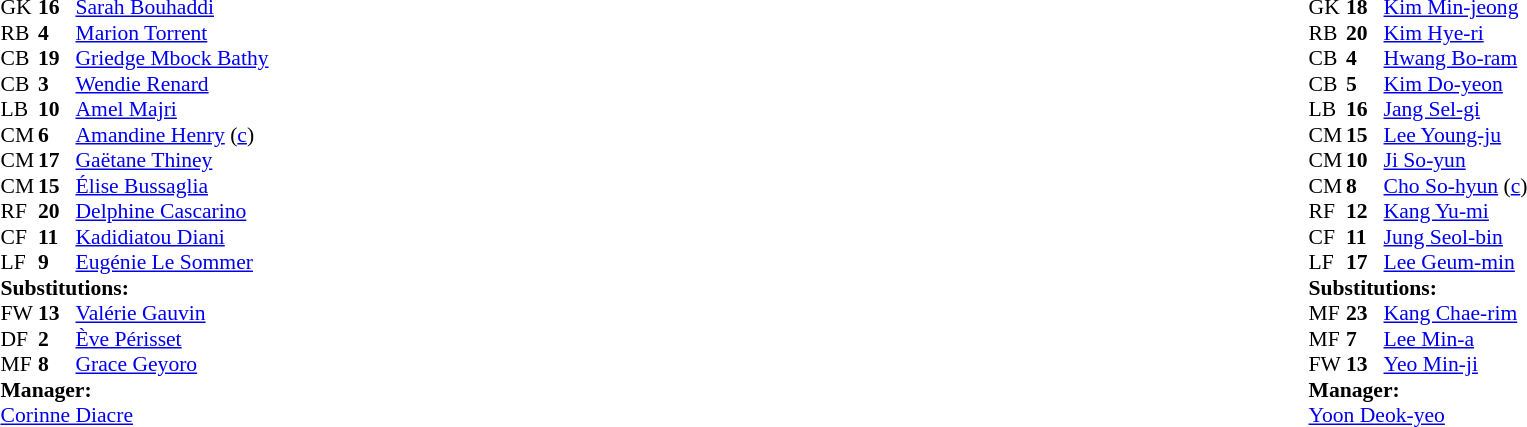<table width="100%">
<tr>
<td valign="top" width="40%"><br><table style="font-size:90%" cellspacing="0" cellpadding="0">
<tr>
<th width=25></th>
<th width=25></th>
</tr>
<tr>
<td>GK</td>
<td><strong>16</strong></td>
<td><a href='#'>Sarah Bouhaddi</a></td>
</tr>
<tr>
<td>RB</td>
<td><strong>4</strong></td>
<td><a href='#'>Marion Torrent</a></td>
</tr>
<tr>
<td>CB</td>
<td><strong>19</strong></td>
<td><a href='#'>Griedge Mbock Bathy</a></td>
</tr>
<tr>
<td>CB</td>
<td><strong>3</strong></td>
<td><a href='#'>Wendie Renard</a></td>
</tr>
<tr>
<td>LB</td>
<td><strong>10</strong></td>
<td><a href='#'>Amel Majri</a></td>
<td></td>
<td></td>
</tr>
<tr>
<td>CM</td>
<td><strong>6</strong></td>
<td><a href='#'>Amandine Henry</a> (<a href='#'>c</a>)</td>
</tr>
<tr>
<td>CM</td>
<td><strong>17</strong></td>
<td><a href='#'>Gaëtane Thiney</a></td>
<td></td>
<td></td>
</tr>
<tr>
<td>CM</td>
<td><strong>15</strong></td>
<td><a href='#'>Élise Bussaglia</a></td>
</tr>
<tr>
<td>RF</td>
<td><strong>20</strong></td>
<td><a href='#'>Delphine Cascarino</a></td>
<td></td>
<td></td>
</tr>
<tr>
<td>CF</td>
<td><strong>11</strong></td>
<td><a href='#'>Kadidiatou Diani</a></td>
</tr>
<tr>
<td>LF</td>
<td><strong>9</strong></td>
<td><a href='#'>Eugénie Le Sommer</a></td>
</tr>
<tr>
<td colspan=3><strong>Substitutions:</strong></td>
</tr>
<tr>
<td>FW</td>
<td><strong>13</strong></td>
<td><a href='#'>Valérie Gauvin</a></td>
<td></td>
<td></td>
</tr>
<tr>
<td>DF</td>
<td><strong>2</strong></td>
<td><a href='#'>Ève Périsset</a></td>
<td></td>
<td></td>
</tr>
<tr>
<td>MF</td>
<td><strong>8</strong></td>
<td><a href='#'>Grace Geyoro</a></td>
<td></td>
<td></td>
</tr>
<tr>
<td colspan=3><strong>Manager:</strong></td>
</tr>
<tr>
<td colspan=3><a href='#'>Corinne Diacre</a></td>
</tr>
</table>
</td>
<td valign="top"></td>
<td valign="top" width="50%"><br><table style="font-size:90%; margin:auto" cellspacing="0" cellpadding="0">
<tr>
<th width=25></th>
<th width=25></th>
</tr>
<tr>
<td>GK</td>
<td><strong>18</strong></td>
<td><a href='#'>Kim Min-jeong</a></td>
</tr>
<tr>
<td>RB</td>
<td><strong>20</strong></td>
<td><a href='#'>Kim Hye-ri</a></td>
</tr>
<tr>
<td>CB</td>
<td><strong>4</strong></td>
<td><a href='#'>Hwang Bo-ram</a></td>
</tr>
<tr>
<td>CB</td>
<td><strong>5</strong></td>
<td><a href='#'>Kim Do-yeon</a></td>
</tr>
<tr>
<td>LB</td>
<td><strong>16</strong></td>
<td><a href='#'>Jang Sel-gi</a></td>
</tr>
<tr>
<td>CM</td>
<td><strong>15</strong></td>
<td><a href='#'>Lee Young-ju</a></td>
<td></td>
<td></td>
</tr>
<tr>
<td>CM</td>
<td><strong>10</strong></td>
<td><a href='#'>Ji So-yun</a></td>
</tr>
<tr>
<td>CM</td>
<td><strong>8</strong></td>
<td><a href='#'>Cho So-hyun</a> (<a href='#'>c</a>)</td>
</tr>
<tr>
<td>RF</td>
<td><strong>12</strong></td>
<td><a href='#'>Kang Yu-mi</a></td>
<td></td>
<td></td>
</tr>
<tr>
<td>CF</td>
<td><strong>11</strong></td>
<td><a href='#'>Jung Seol-bin</a></td>
<td></td>
<td></td>
</tr>
<tr>
<td>LF</td>
<td><strong>17</strong></td>
<td><a href='#'>Lee Geum-min</a></td>
</tr>
<tr>
<td colspan=3><strong>Substitutions:</strong></td>
</tr>
<tr>
<td>MF</td>
<td><strong>23</strong></td>
<td><a href='#'>Kang Chae-rim</a></td>
<td></td>
<td></td>
</tr>
<tr>
<td>MF</td>
<td><strong>7</strong></td>
<td><a href='#'>Lee Min-a</a></td>
<td></td>
<td></td>
</tr>
<tr>
<td>FW</td>
<td><strong>13</strong></td>
<td><a href='#'>Yeo Min-ji</a></td>
<td></td>
<td></td>
</tr>
<tr>
<td colspan=3><strong>Manager:</strong></td>
</tr>
<tr>
<td colspan=3><a href='#'>Yoon Deok-yeo</a></td>
</tr>
</table>
</td>
</tr>
</table>
